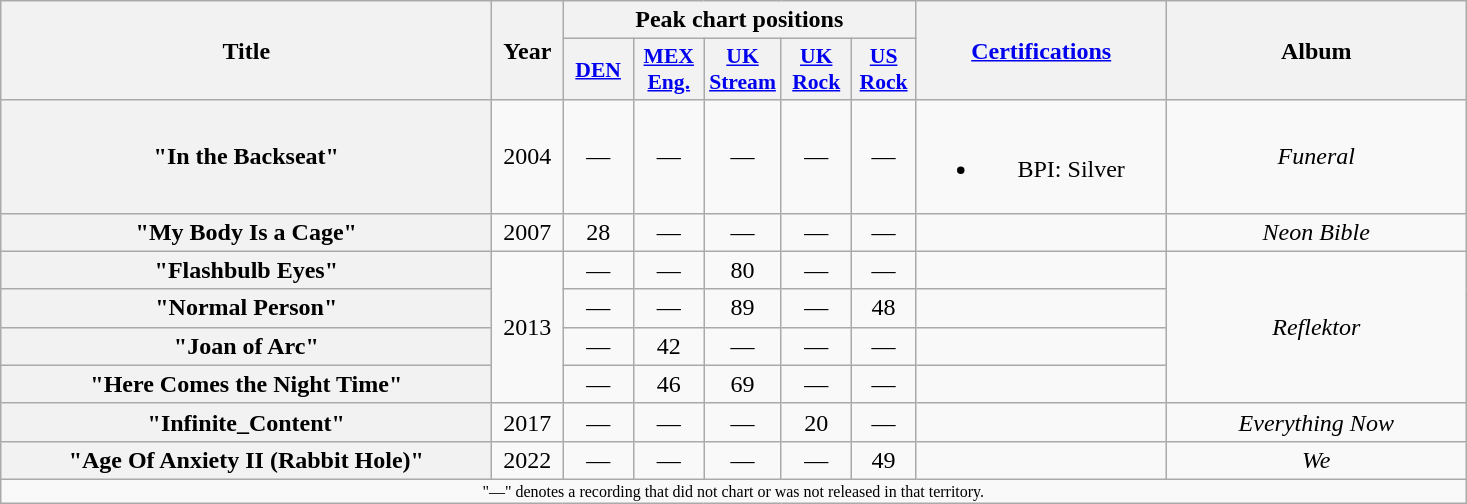<table class="wikitable plainrowheaders" style="text-align:center;">
<tr>
<th scope="col" rowspan="2" style="width:20em;">Title</th>
<th scope="col" rowspan="2" style="width:2.5em;">Year</th>
<th scope="col" colspan="5">Peak chart positions</th>
<th scope="col" rowspan="2" style="width:10em;"><a href='#'>Certifications</a></th>
<th scope="col" rowspan="2" style="width:12em;">Album</th>
</tr>
<tr>
<th scope="col" style="width:2.8em;font-size:90%;"><a href='#'>DEN</a><br></th>
<th scope="col" style="width:2.8em;font-size:90%;"><a href='#'>MEX<br>Eng.</a><br></th>
<th scope="col" style="width:2.8em;font-size:90%;"><a href='#'>UK<br>Stream</a><br></th>
<th scope="col" style="width:2.8em;font-size:90%;"><a href='#'>UK<br>Rock</a><br></th>
<th scope="col" style="width:2.5em;font-size:90%;"><a href='#'>US<br>Rock</a><br></th>
</tr>
<tr>
<th scope="row">"In the Backseat"</th>
<td>2004</td>
<td>—</td>
<td>—</td>
<td>—</td>
<td>—</td>
<td>—</td>
<td><br><ul><li>BPI: Silver</li></ul></td>
<td><em>Funeral</em></td>
</tr>
<tr>
<th scope="row">"My Body Is a Cage"</th>
<td>2007</td>
<td>28</td>
<td>—</td>
<td>—</td>
<td>—</td>
<td>—</td>
<td></td>
<td><em>Neon Bible</em></td>
</tr>
<tr>
<th scope="row">"Flashbulb Eyes"</th>
<td rowspan="4">2013</td>
<td>—</td>
<td>—</td>
<td>80</td>
<td>—</td>
<td>—</td>
<td></td>
<td rowspan="4"><em>Reflektor</em></td>
</tr>
<tr>
<th scope="row">"Normal Person"</th>
<td>—</td>
<td>—</td>
<td>89</td>
<td>—</td>
<td>48</td>
<td></td>
</tr>
<tr>
<th scope="row">"Joan of Arc"</th>
<td>—</td>
<td>42</td>
<td>—</td>
<td>—</td>
<td>—</td>
<td></td>
</tr>
<tr>
<th scope="row">"Here Comes the Night Time"</th>
<td>—</td>
<td>46</td>
<td>69</td>
<td>—</td>
<td>—</td>
<td></td>
</tr>
<tr>
<th scope="row">"Infinite_Content"</th>
<td>2017</td>
<td>—</td>
<td>—</td>
<td>—</td>
<td>20</td>
<td>—</td>
<td></td>
<td><em>Everything Now</em></td>
</tr>
<tr>
<th scope="row">"Age Of Anxiety II (Rabbit Hole)"</th>
<td>2022</td>
<td>—</td>
<td>—</td>
<td>—</td>
<td>—</td>
<td>49</td>
<td></td>
<td><em>We</em></td>
</tr>
<tr>
<td colspan="12" style="font-size: 8pt">"—" denotes a recording that did not chart or was not released in that territory.</td>
</tr>
</table>
